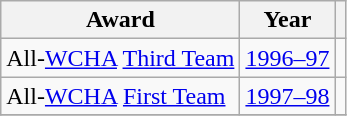<table class="wikitable">
<tr>
<th>Award</th>
<th>Year</th>
<th></th>
</tr>
<tr>
<td>All-<a href='#'>WCHA</a> <a href='#'>Third Team</a></td>
<td><a href='#'>1996–97</a></td>
<td></td>
</tr>
<tr>
<td>All-<a href='#'>WCHA</a> <a href='#'>First Team</a></td>
<td><a href='#'>1997–98</a></td>
<td></td>
</tr>
<tr>
</tr>
</table>
